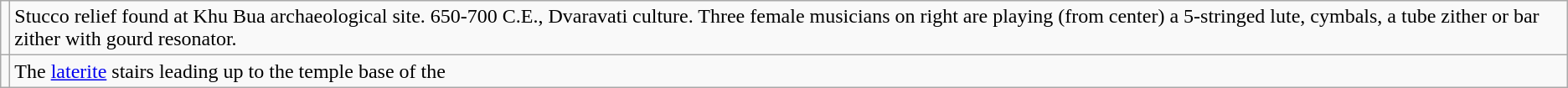<table class="wikitable">
<tr style="vertical-align: top;"|>
<td></td>
<td>Stucco relief found at Khu Bua archaeological site. 650-700 C.E., Dvaravati culture. Three female musicians on right are playing (from center) a 5-stringed lute, cymbals, a tube zither or bar zither with gourd resonator.</td>
</tr>
<tr style="vertical-align: top;"|>
<td></td>
<td>The <a href='#'>laterite</a> stairs leading up to the temple base of the </td>
</tr>
</table>
